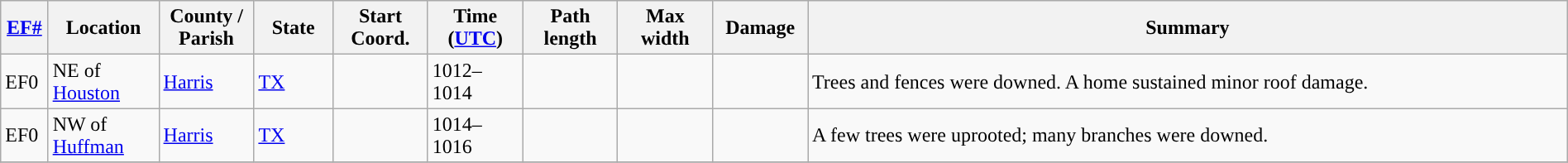<table class="wikitable sortable" style="width:100%;">
<tr>
<th scope="col" width="3%" align="center"><a href='#'>EF#</a></th>
<th scope="col" width="7%" align="center" class="unsortable">Location</th>
<th scope="col" width="6%" align="center" class="unsortable">County / Parish</th>
<th scope="col" width="5%" align="center">State</th>
<th scope="col" width="6%" align="center">Start Coord.</th>
<th scope="col" width="6%" align="center">Time (<a href='#'>UTC</a>)</th>
<th scope="col" width="6%" align="center">Path length</th>
<th scope="col" width="6%" align="center">Max width</th>
<th scope="col" width="6%" align="center">Damage</th>
<th scope="col" width="48%" class="unsortable" align="center">Summary</th>
</tr>
<tr>
<td>EF0</td>
<td>NE of <a href='#'>Houston</a></td>
<td><a href='#'>Harris</a></td>
<td><a href='#'>TX</a></td>
<td></td>
<td>1012–1014</td>
<td></td>
<td></td>
<td></td>
<td>Trees and fences were downed. A home sustained minor roof damage.</td>
</tr>
<tr>
<td>EF0</td>
<td>NW of <a href='#'>Huffman</a></td>
<td><a href='#'>Harris</a></td>
<td><a href='#'>TX</a></td>
<td></td>
<td>1014–1016</td>
<td></td>
<td></td>
<td></td>
<td>A few trees were uprooted; many branches were downed.</td>
</tr>
<tr>
</tr>
</table>
